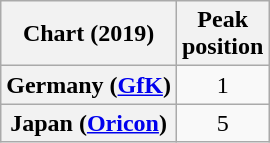<table class="wikitable sortable plainrowheaders" style="text-align:center">
<tr>
<th scope="col">Chart (2019)</th>
<th scope="col">Peak<br>position</th>
</tr>
<tr>
<th scope="row">Germany (<a href='#'>GfK</a>)</th>
<td>1</td>
</tr>
<tr>
<th scope="row">Japan (<a href='#'>Oricon</a>)</th>
<td>5</td>
</tr>
</table>
